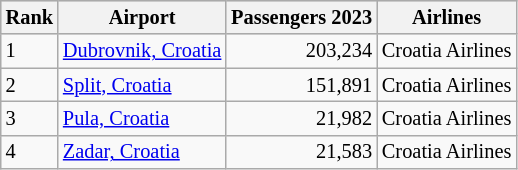<table class="wikitable sortable" style="font-size: 85%; width:align">
<tr style="background:lightgrey;">
<th>Rank</th>
<th>Airport</th>
<th>Passengers 2023</th>
<th>Airlines</th>
</tr>
<tr>
<td>1</td>
<td> <a href='#'>Dubrovnik, Croatia</a></td>
<td style="text-align:right;">203,234</td>
<td>Croatia Airlines</td>
</tr>
<tr>
<td>2</td>
<td> <a href='#'>Split, Croatia</a></td>
<td style="text-align:right;">151,891</td>
<td>Croatia Airlines</td>
</tr>
<tr>
<td>3</td>
<td> <a href='#'>Pula, Croatia</a></td>
<td style="text-align:right;">21,982</td>
<td>Croatia Airlines</td>
</tr>
<tr>
<td>4</td>
<td> <a href='#'>Zadar, Croatia</a></td>
<td style="text-align:right;">21,583</td>
<td>Croatia Airlines</td>
</tr>
</table>
